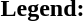<table class="toccolours" style="font-size:100%; white-space:nowrap;">
<tr>
<td><strong>Legend:</strong></td>
</tr>
<tr>
<td></td>
</tr>
<tr>
<td></td>
</tr>
</table>
